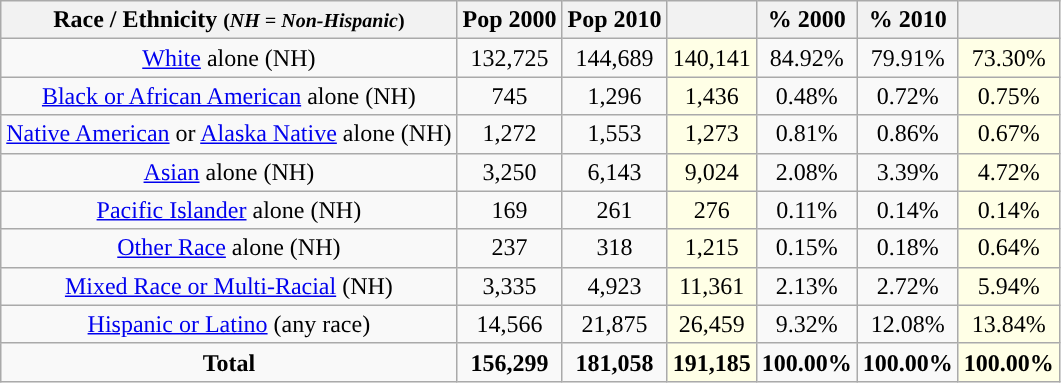<table class="wikitable" style="text-align:center;">
<tr>
<th>Race / Ethnicity <small>(<em>NH = Non-Hispanic</em>)</small></th>
<th>Pop 2000</th>
<th>Pop 2010</th>
<th></th>
<th>% 2000</th>
<th>% 2010</th>
<th></th>
</tr>
<tr>
<td><a href='#'>White</a> alone (NH)</td>
<td>132,725</td>
<td>144,689</td>
<td style='background: #ffffe6;'>140,141</td>
<td>84.92%</td>
<td>79.91%</td>
<td style='background: #ffffe6;'>73.30%</td>
</tr>
<tr>
<td><a href='#'>Black or African American</a> alone (NH)</td>
<td>745</td>
<td>1,296</td>
<td style='background: #ffffe6;'>1,436</td>
<td>0.48%</td>
<td>0.72%</td>
<td style='background: #ffffe6;'>0.75%</td>
</tr>
<tr>
<td><a href='#'>Native American</a> or <a href='#'>Alaska Native</a> alone (NH)</td>
<td>1,272</td>
<td>1,553</td>
<td style='background: #ffffe6;'>1,273</td>
<td>0.81%</td>
<td>0.86%</td>
<td style='background: #ffffe6;'>0.67%</td>
</tr>
<tr>
<td><a href='#'>Asian</a> alone (NH)</td>
<td>3,250</td>
<td>6,143</td>
<td style='background: #ffffe6;'>9,024</td>
<td>2.08%</td>
<td>3.39%</td>
<td style='background: #ffffe6;'>4.72%</td>
</tr>
<tr>
<td><a href='#'>Pacific Islander</a> alone (NH)</td>
<td>169</td>
<td>261</td>
<td style='background: #ffffe6;'>276</td>
<td>0.11%</td>
<td>0.14%</td>
<td style='background: #ffffe6;'>0.14%</td>
</tr>
<tr>
<td><a href='#'>Other Race</a> alone (NH)</td>
<td>237</td>
<td>318</td>
<td style='background: #ffffe6;'>1,215</td>
<td>0.15%</td>
<td>0.18%</td>
<td style='background: #ffffe6;'>0.64%</td>
</tr>
<tr>
<td><a href='#'>Mixed Race or Multi-Racial</a> (NH)</td>
<td>3,335</td>
<td>4,923</td>
<td style='background: #ffffe6;'>11,361</td>
<td>2.13%</td>
<td>2.72%</td>
<td style='background: #ffffe6;'>5.94%</td>
</tr>
<tr>
<td><a href='#'>Hispanic or Latino</a> (any race)</td>
<td>14,566</td>
<td>21,875</td>
<td style='background: #ffffe6;'>26,459</td>
<td>9.32%</td>
<td>12.08%</td>
<td style='background: #ffffe6;'>13.84%</td>
</tr>
<tr>
<td><strong>Total</strong></td>
<td><strong>156,299</strong></td>
<td><strong>181,058</strong></td>
<td style='background: #ffffe6;'><strong>191,185</strong></td>
<td><strong>100.00%</strong></td>
<td><strong>100.00%</strong></td>
<td style='background: #ffffe6;'><strong>100.00%</strong></td>
</tr>
</table>
